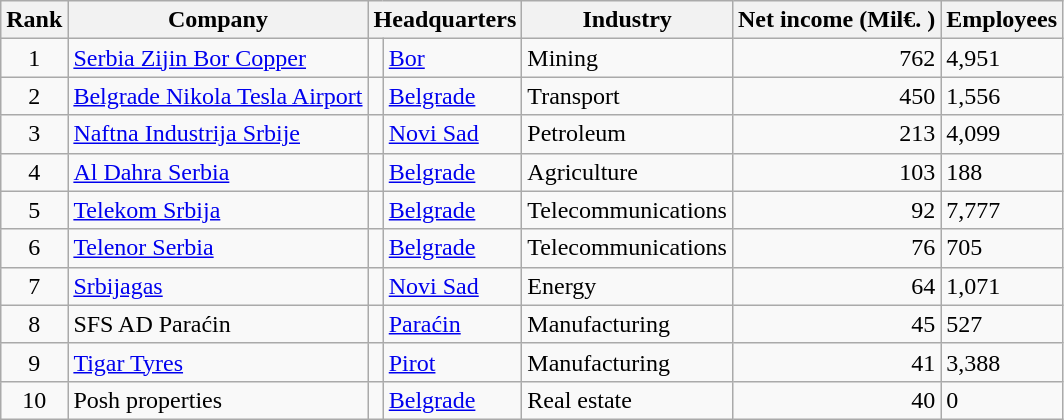<table class="wikitable sortable">
<tr>
<th>Rank</th>
<th>Company</th>
<th colspan=2>Headquarters</th>
<th>Industry</th>
<th>Net income (Mil€. )</th>
<th>Employees</th>
</tr>
<tr>
<td style="text-align:center;">1</td>
<td><a href='#'>Serbia Zijin Bor Copper</a></td>
<td></td>
<td><a href='#'>Bor</a></td>
<td>Mining</td>
<td style="text-align:right;">762</td>
<td>4,951</td>
</tr>
<tr>
<td style="text-align:center;">2</td>
<td><a href='#'>Belgrade Nikola Tesla Airport</a></td>
<td></td>
<td><a href='#'>Belgrade</a></td>
<td>Transport</td>
<td style="text-align:right;">450</td>
<td>1,556</td>
</tr>
<tr>
<td style="text-align:center;">3</td>
<td><a href='#'>Naftna Industrija Srbije</a></td>
<td></td>
<td><a href='#'>Novi Sad</a></td>
<td>Petroleum</td>
<td style="text-align:right;">213</td>
<td>4,099</td>
</tr>
<tr>
<td style="text-align:center;">4</td>
<td><a href='#'>Al Dahra Serbia</a></td>
<td></td>
<td><a href='#'>Belgrade</a></td>
<td>Agriculture</td>
<td style="text-align:right;">103</td>
<td>188</td>
</tr>
<tr>
<td style="text-align:center;">5</td>
<td><a href='#'>Telekom Srbija</a></td>
<td></td>
<td><a href='#'>Belgrade</a></td>
<td>Telecommunications</td>
<td style="text-align:right;">92</td>
<td>7,777</td>
</tr>
<tr>
<td style="text-align:center;">6</td>
<td><a href='#'>Telenor Serbia</a></td>
<td></td>
<td><a href='#'>Belgrade</a></td>
<td>Telecommunications</td>
<td style="text-align:right;">76</td>
<td>705</td>
</tr>
<tr>
<td style="text-align:center;">7</td>
<td><a href='#'>Srbijagas</a></td>
<td></td>
<td><a href='#'>Novi Sad</a></td>
<td>Energy</td>
<td style="text-align:right;">64</td>
<td>1,071</td>
</tr>
<tr>
<td style="text-align:center;">8</td>
<td>SFS AD Paraćin</td>
<td></td>
<td><a href='#'>Paraćin</a></td>
<td>Manufacturing</td>
<td style="text-align:right;">45</td>
<td>527</td>
</tr>
<tr>
<td style="text-align:center;">9</td>
<td><a href='#'>Tigar Tyres</a></td>
<td></td>
<td><a href='#'>Pirot</a></td>
<td>Manufacturing</td>
<td style="text-align:right;">41</td>
<td>3,388</td>
</tr>
<tr>
<td style="text-align:center;">10</td>
<td>Posh properties</td>
<td></td>
<td><a href='#'>Belgrade</a></td>
<td>Real estate</td>
<td style="text-align:right;">40</td>
<td>0</td>
</tr>
</table>
